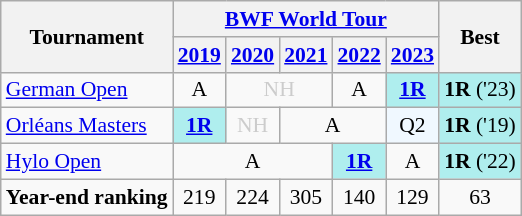<table style='font-size: 90%; text-align:center;' class='wikitable'>
<tr>
<th rowspan="2">Tournament</th>
<th colspan="5"><a href='#'>BWF World Tour</a></th>
<th rowspan="2">Best</th>
</tr>
<tr>
<th><a href='#'>2019</a></th>
<th><a href='#'>2020</a></th>
<th><a href='#'>2021</a></th>
<th><a href='#'>2022</a></th>
<th><a href='#'>2023</a></th>
</tr>
<tr>
<td align=left><a href='#'>German Open</a></td>
<td>A</td>
<td colspan="2" style=color:#ccc>NH</td>
<td>A</td>
<td bgcolor=AFEEEE><strong><a href='#'>1R</a></strong></td>
<td bgcolor=AFEEEE><strong>1R</strong> ('23)</td>
</tr>
<tr>
<td align=left><a href='#'>Orléans Masters</a></td>
<td bgcolor=AFEEEE><a href='#'><strong>1R</strong></a></td>
<td style=color:#ccc>NH</td>
<td colspan="2">A</td>
<td 2023; bgcolor=F0F8FF>Q2</td>
<td bgcolor=AFEEEE><strong>1R</strong> ('19)</td>
</tr>
<tr>
<td align=left><a href='#'>Hylo Open</a></td>
<td colspan="3">A</td>
<td bgcolor=AFEEEE><a href='#'><strong>1R</strong></a></td>
<td>A</td>
<td bgcolor=AFEEEE><strong>1R</strong> ('22)</td>
</tr>
<tr>
<td align=left><strong>Year-end ranking</strong></td>
<td>219</td>
<td>224</td>
<td>305</td>
<td>140</td>
<td>129</td>
<td>63</td>
</tr>
</table>
